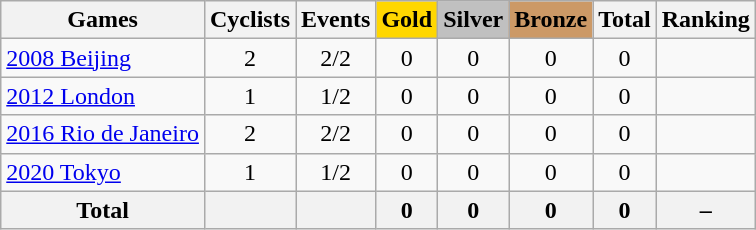<table class="wikitable sortable" style="text-align:center">
<tr>
<th>Games</th>
<th>Cyclists</th>
<th>Events</th>
<th style="background-color:gold;">Gold</th>
<th style="background-color:silver;">Silver</th>
<th style="background-color:#c96;">Bronze</th>
<th>Total</th>
<th>Ranking</th>
</tr>
<tr>
<td align=left><a href='#'>2008 Beijing</a></td>
<td>2</td>
<td>2/2</td>
<td>0</td>
<td>0</td>
<td>0</td>
<td>0</td>
<td></td>
</tr>
<tr>
<td align=left><a href='#'>2012 London</a></td>
<td>1</td>
<td>1/2</td>
<td>0</td>
<td>0</td>
<td>0</td>
<td>0</td>
<td></td>
</tr>
<tr>
<td align=left><a href='#'>2016 Rio de Janeiro</a></td>
<td>2</td>
<td>2/2</td>
<td>0</td>
<td>0</td>
<td>0</td>
<td>0</td>
<td></td>
</tr>
<tr>
<td align=left><a href='#'>2020 Tokyo</a></td>
<td>1</td>
<td>1/2</td>
<td>0</td>
<td>0</td>
<td>0</td>
<td>0</td>
<td></td>
</tr>
<tr>
<th>Total</th>
<th></th>
<th></th>
<th>0</th>
<th>0</th>
<th>0</th>
<th>0</th>
<th>–</th>
</tr>
</table>
